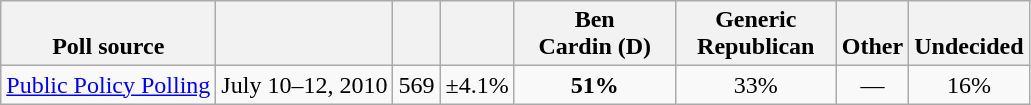<table class="wikitable" style="text-align:center">
<tr valign= bottom>
<th>Poll source</th>
<th></th>
<th></th>
<th></th>
<th style="width:100px;">Ben<br>Cardin (D)</th>
<th style="width:100px;">Generic<br>Republican</th>
<th>Other</th>
<th>Undecided</th>
</tr>
<tr>
<td align=left><a href='#'>Public Policy Polling</a></td>
<td>July 10–12, 2010</td>
<td>569</td>
<td>±4.1%</td>
<td><strong>51%</strong></td>
<td>33%</td>
<td>—</td>
<td>16%</td>
</tr>
</table>
